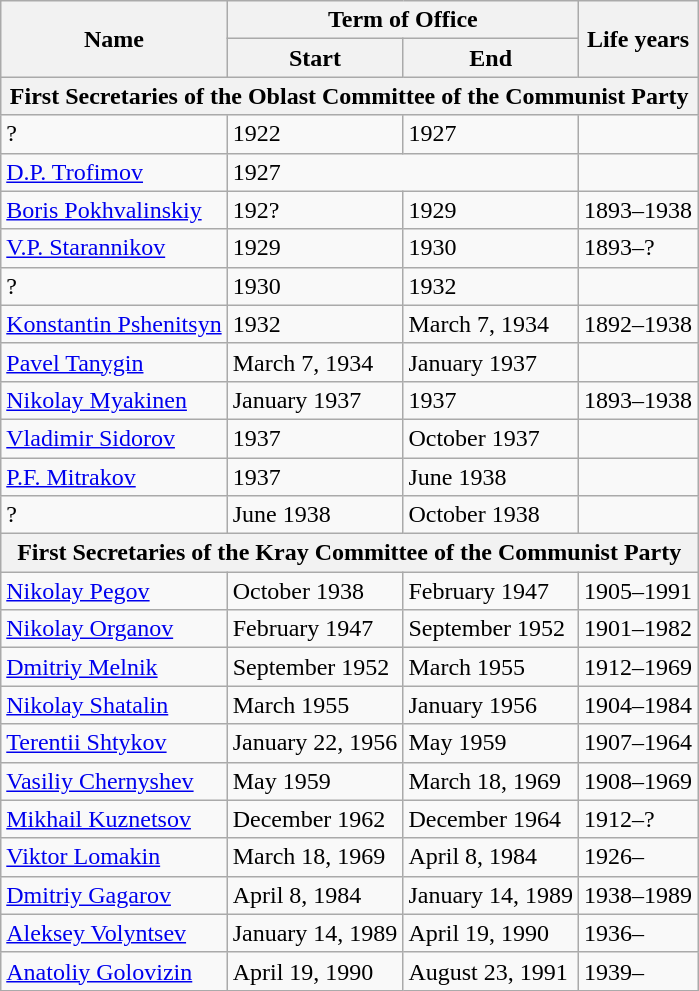<table class="wikitable">
<tr>
<th rowspan="2">Name</th>
<th colspan="2">Term of Office</th>
<th rowspan="2">Life years</th>
</tr>
<tr>
<th>Start</th>
<th>End</th>
</tr>
<tr>
<th colspan="4">First Secretaries of the Oblast Committee of the Communist Party</th>
</tr>
<tr>
<td>?</td>
<td>1922</td>
<td>1927</td>
<td></td>
</tr>
<tr>
<td><a href='#'>D.P. Trofimov</a></td>
<td colspan="2">1927</td>
<td></td>
</tr>
<tr>
<td><a href='#'>Boris Pokhvalinskiy</a></td>
<td>192?</td>
<td>1929</td>
<td>1893–1938</td>
</tr>
<tr>
<td><a href='#'>V.P. Starannikov</a></td>
<td>1929</td>
<td>1930</td>
<td>1893–?</td>
</tr>
<tr>
<td>?</td>
<td>1930</td>
<td>1932</td>
<td></td>
</tr>
<tr>
<td><a href='#'>Konstantin Pshenitsyn</a></td>
<td>1932</td>
<td>March 7, 1934</td>
<td>1892–1938</td>
</tr>
<tr>
<td><a href='#'>Pavel Tanygin</a></td>
<td>March 7, 1934</td>
<td>January 1937</td>
<td></td>
</tr>
<tr>
<td><a href='#'>Nikolay Myakinen</a></td>
<td>January 1937</td>
<td>1937</td>
<td>1893–1938</td>
</tr>
<tr>
<td><a href='#'>Vladimir Sidorov</a></td>
<td>1937</td>
<td>October 1937</td>
<td></td>
</tr>
<tr>
<td><a href='#'>P.F. Mitrakov</a></td>
<td>1937</td>
<td>June 1938</td>
<td></td>
</tr>
<tr>
<td>?</td>
<td>June 1938</td>
<td>October 1938</td>
<td></td>
</tr>
<tr>
<th colspan="4">First Secretaries of the Kray Committee of the Communist Party</th>
</tr>
<tr>
<td><a href='#'>Nikolay Pegov</a></td>
<td>October 1938</td>
<td>February 1947</td>
<td>1905–1991</td>
</tr>
<tr>
<td><a href='#'>Nikolay Organov</a></td>
<td>February 1947</td>
<td>September 1952</td>
<td>1901–1982</td>
</tr>
<tr>
<td><a href='#'>Dmitriy Melnik</a></td>
<td>September 1952</td>
<td>March 1955</td>
<td>1912–1969</td>
</tr>
<tr>
<td><a href='#'>Nikolay Shatalin</a></td>
<td>March 1955</td>
<td>January 1956</td>
<td>1904–1984</td>
</tr>
<tr>
<td><a href='#'>Terentii Shtykov</a></td>
<td>January 22, 1956</td>
<td>May 1959</td>
<td>1907–1964</td>
</tr>
<tr>
<td><a href='#'>Vasiliy Chernyshev</a></td>
<td>May 1959</td>
<td>March 18, 1969</td>
<td>1908–1969</td>
</tr>
<tr>
<td><a href='#'>Mikhail Kuznetsov</a></td>
<td>December 1962</td>
<td>December 1964</td>
<td>1912–?</td>
</tr>
<tr>
<td><a href='#'>Viktor Lomakin</a></td>
<td>March 18, 1969</td>
<td>April 8, 1984</td>
<td>1926–</td>
</tr>
<tr>
<td><a href='#'>Dmitriy Gagarov</a></td>
<td>April 8, 1984</td>
<td>January 14, 1989</td>
<td>1938–1989</td>
</tr>
<tr>
<td><a href='#'>Aleksey Volyntsev</a></td>
<td>January 14, 1989</td>
<td>April 19, 1990</td>
<td>1936–</td>
</tr>
<tr>
<td><a href='#'>Anatoliy Golovizin</a></td>
<td>April 19, 1990</td>
<td>August 23, 1991</td>
<td>1939–</td>
</tr>
</table>
